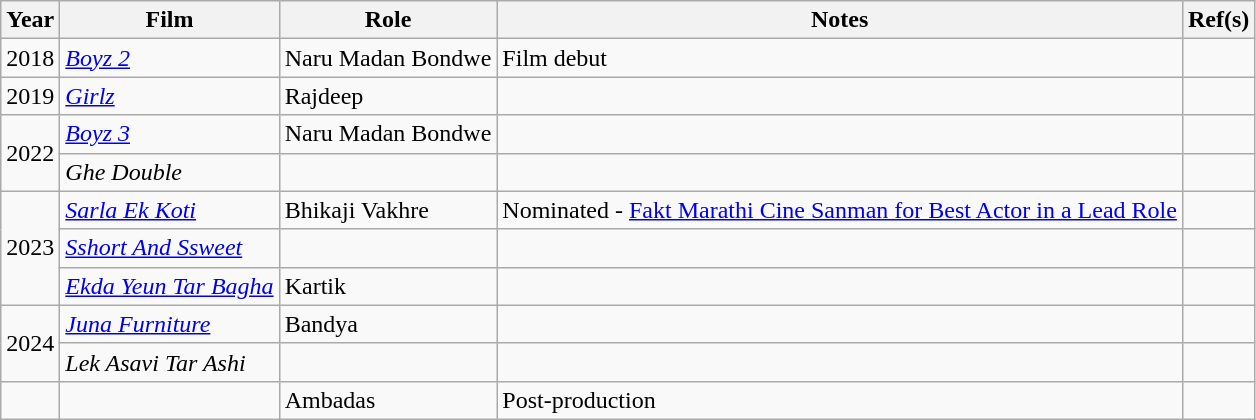<table class="wikitable sortable">
<tr>
<th>Year</th>
<th>Film</th>
<th>Role</th>
<th>Notes</th>
<th>Ref(s)</th>
</tr>
<tr>
<td>2018</td>
<td><em><a href='#'>Boyz 2</a></em></td>
<td>Naru Madan Bondwe</td>
<td>Film debut</td>
<td></td>
</tr>
<tr>
<td>2019</td>
<td><em><a href='#'>Girlz</a></em></td>
<td>Rajdeep</td>
<td></td>
<td></td>
</tr>
<tr>
<td rowspan="2">2022</td>
<td><em><a href='#'>Boyz 3</a></em></td>
<td>Naru Madan Bondwe</td>
<td></td>
<td></td>
</tr>
<tr>
<td><em>Ghe Double</em></td>
<td></td>
<td></td>
<td></td>
</tr>
<tr>
<td rowspan="3">2023</td>
<td><em><a href='#'>Sarla Ek Koti</a></em></td>
<td>Bhikaji Vakhre</td>
<td>Nominated - <a href='#'>Fakt Marathi Cine Sanman for Best Actor in a Lead Role</a></td>
<td></td>
</tr>
<tr>
<td><em><a href='#'>Sshort And Ssweet</a></em></td>
<td></td>
<td></td>
<td></td>
</tr>
<tr>
<td><em><a href='#'>Ekda Yeun Tar Bagha</a></em></td>
<td>Kartik</td>
<td></td>
<td></td>
</tr>
<tr>
<td rowspan="2">2024</td>
<td><em><a href='#'>Juna Furniture</a></em></td>
<td>Bandya</td>
<td></td>
<td></td>
</tr>
<tr>
<td><em>Lek Asavi Tar Ashi</em></td>
<td></td>
<td></td>
<td></td>
</tr>
<tr>
<td></td>
<td></td>
<td>Ambadas</td>
<td>Post-production</td>
<td></td>
</tr>
</table>
